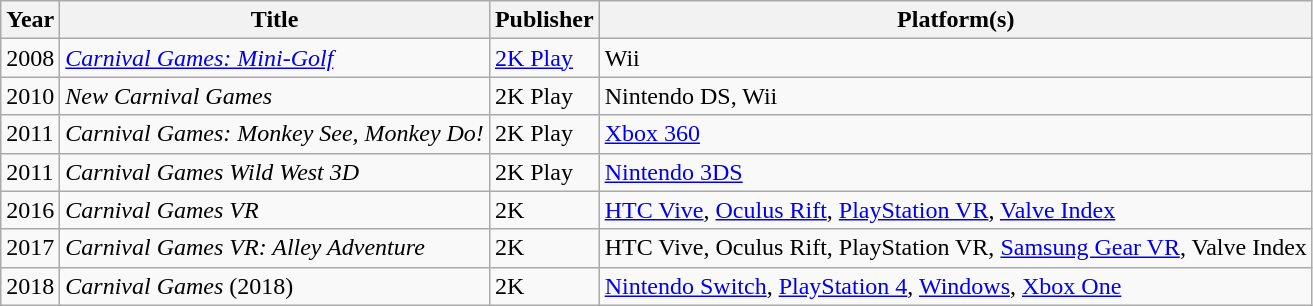<table class="wikitable">
<tr>
<th>Year</th>
<th>Title</th>
<th>Publisher</th>
<th colspan="3">Platform(s)</th>
</tr>
<tr>
<td>2008</td>
<td><em><a href='#'>Carnival Games: Mini-Golf</a></em></td>
<td><a href='#'>2K Play</a></td>
<td colspan="3">Wii</td>
</tr>
<tr>
<td>2010</td>
<td><em>New Carnival Games</em></td>
<td>2K Play</td>
<td colspan="3">Nintendo DS, Wii</td>
</tr>
<tr>
<td>2011</td>
<td><em>Carnival Games: Monkey See, Monkey Do!</em></td>
<td>2K Play</td>
<td colspan="3"><a href='#'>Xbox 360</a></td>
</tr>
<tr>
<td>2011</td>
<td><em>Carnival Games Wild West 3D</em></td>
<td>2K Play</td>
<td colspan="3"><a href='#'>Nintendo 3DS</a></td>
</tr>
<tr>
<td>2016</td>
<td><em>Carnival Games VR</em></td>
<td>2K</td>
<td colspan="3"><a href='#'>HTC Vive</a>, <a href='#'>Oculus Rift</a>, <a href='#'>PlayStation VR</a>, <a href='#'>Valve Index</a></td>
</tr>
<tr>
<td>2017</td>
<td><em>Carnival Games VR: Alley Adventure</em></td>
<td>2K</td>
<td colspan="3">HTC Vive, Oculus Rift, PlayStation VR, <a href='#'>Samsung Gear VR</a>, Valve Index</td>
</tr>
<tr>
<td>2018</td>
<td><em>Carnival Games</em> (2018)</td>
<td>2K</td>
<td colspan="3"><a href='#'>Nintendo Switch</a>, <a href='#'>PlayStation 4</a>, <a href='#'>Windows</a>, <a href='#'>Xbox One</a></td>
</tr>
</table>
